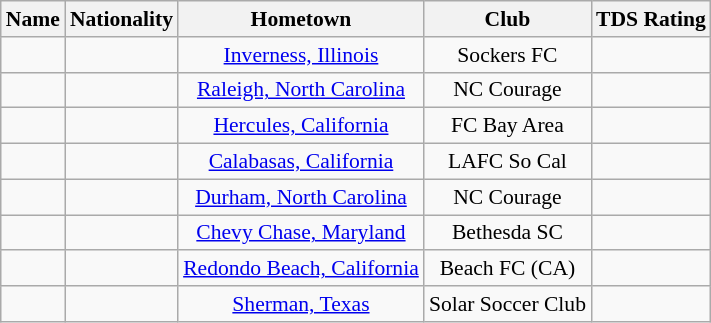<table class="wikitable" style="font-size:90%; text-align: center;" border="1">
<tr>
<th>Name</th>
<th>Nationality</th>
<th>Hometown</th>
<th>Club</th>
<th>TDS Rating</th>
</tr>
<tr>
<td></td>
<td></td>
<td><a href='#'>Inverness, Illinois</a></td>
<td>Sockers FC</td>
<td></td>
</tr>
<tr>
<td></td>
<td></td>
<td><a href='#'>Raleigh, North Carolina</a></td>
<td>NC Courage</td>
<td></td>
</tr>
<tr>
<td></td>
<td></td>
<td><a href='#'>Hercules, California</a></td>
<td>FC Bay Area</td>
<td></td>
</tr>
<tr>
<td></td>
<td></td>
<td><a href='#'>Calabasas, California</a></td>
<td>LAFC So Cal</td>
<td></td>
</tr>
<tr>
<td></td>
<td></td>
<td><a href='#'>Durham, North Carolina</a></td>
<td>NC Courage</td>
<td></td>
</tr>
<tr>
<td></td>
<td></td>
<td><a href='#'>Chevy Chase, Maryland</a></td>
<td>Bethesda SC</td>
<td></td>
</tr>
<tr>
<td></td>
<td></td>
<td><a href='#'>Redondo Beach, California</a></td>
<td>Beach FC (CA)</td>
<td></td>
</tr>
<tr>
<td></td>
<td></td>
<td><a href='#'>Sherman, Texas</a></td>
<td>Solar Soccer Club</td>
<td></td>
</tr>
</table>
